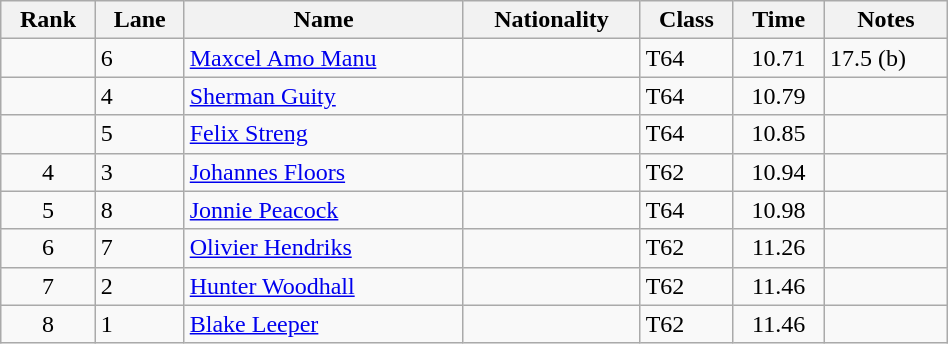<table class="wikitable sortable" style="text-align:left ; width:50%">
<tr>
<th>Rank</th>
<th>Lane</th>
<th>Name</th>
<th>Nationality</th>
<th>Class</th>
<th>Time</th>
<th>Notes</th>
</tr>
<tr>
<td align=center></td>
<td>6</td>
<td><a href='#'>Maxcel Amo Manu</a></td>
<td></td>
<td>T64</td>
<td align=center>10.71</td>
<td>17.5  (b)</td>
</tr>
<tr>
<td align=center></td>
<td>4</td>
<td><a href='#'>Sherman  Guity</a></td>
<td></td>
<td>T64</td>
<td align=center>10.79</td>
<td></td>
</tr>
<tr>
<td align=center></td>
<td>5</td>
<td><a href='#'>Felix  Streng</a></td>
<td></td>
<td>T64</td>
<td align=center>10.85</td>
<td></td>
</tr>
<tr>
<td align=center>4</td>
<td>3</td>
<td><a href='#'>Johannes  Floors</a></td>
<td></td>
<td>T62</td>
<td align=center>10.94</td>
<td></td>
</tr>
<tr>
<td align=center>5</td>
<td>8</td>
<td><a href='#'>Jonnie  Peacock</a></td>
<td></td>
<td>T64</td>
<td align=center>10.98</td>
<td></td>
</tr>
<tr>
<td align=center>6</td>
<td>7</td>
<td><a href='#'>Olivier  Hendriks</a></td>
<td></td>
<td>T62</td>
<td align=center>11.26</td>
<td></td>
</tr>
<tr>
<td align=center>7</td>
<td>2</td>
<td><a href='#'>Hunter  Woodhall</a></td>
<td></td>
<td>T62</td>
<td align=center>11.46</td>
<td></td>
</tr>
<tr>
<td align=center>8</td>
<td>1</td>
<td><a href='#'>Blake  Leeper</a></td>
<td></td>
<td>T62</td>
<td align=center>11.46</td>
<td></td>
</tr>
</table>
